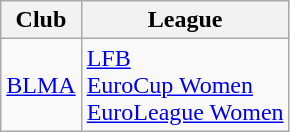<table class="wikitable">
<tr>
<th>Club</th>
<th>League</th>
</tr>
<tr>
<td><a href='#'>BLMA</a></td>
<td><a href='#'>LFB</a><br><a href='#'>EuroCup Women</a><br><a href='#'>EuroLeague Women</a></td>
</tr>
</table>
